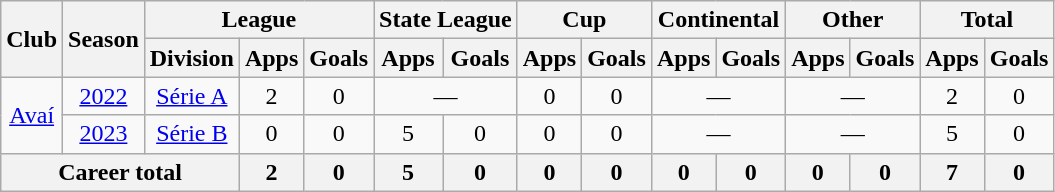<table class="wikitable" style="text-align: center;">
<tr>
<th rowspan="2">Club</th>
<th rowspan="2">Season</th>
<th colspan="3">League</th>
<th colspan="2">State League</th>
<th colspan="2">Cup</th>
<th colspan="2">Continental</th>
<th colspan="2">Other</th>
<th colspan="2">Total</th>
</tr>
<tr>
<th>Division</th>
<th>Apps</th>
<th>Goals</th>
<th>Apps</th>
<th>Goals</th>
<th>Apps</th>
<th>Goals</th>
<th>Apps</th>
<th>Goals</th>
<th>Apps</th>
<th>Goals</th>
<th>Apps</th>
<th>Goals</th>
</tr>
<tr>
<td rowspan="2"><a href='#'>Avaí</a></td>
<td><a href='#'>2022</a></td>
<td><a href='#'>Série A</a></td>
<td>2</td>
<td>0</td>
<td colspan="2">—</td>
<td>0</td>
<td>0</td>
<td colspan="2">—</td>
<td colspan="2">—</td>
<td>2</td>
<td>0</td>
</tr>
<tr>
<td><a href='#'>2023</a></td>
<td><a href='#'>Série B</a></td>
<td>0</td>
<td>0</td>
<td>5</td>
<td>0</td>
<td>0</td>
<td>0</td>
<td colspan="2">—</td>
<td colspan="2">—</td>
<td>5</td>
<td>0</td>
</tr>
<tr>
<th colspan="3">Career total</th>
<th>2</th>
<th>0</th>
<th>5</th>
<th>0</th>
<th>0</th>
<th>0</th>
<th>0</th>
<th>0</th>
<th>0</th>
<th>0</th>
<th>7</th>
<th>0</th>
</tr>
</table>
